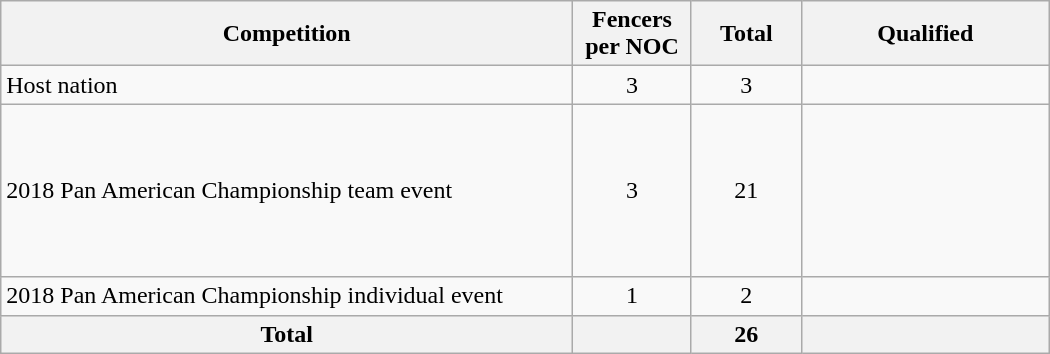<table class = "wikitable" width=700>
<tr>
<th width=500>Competition</th>
<th width=80>Fencers per NOC</th>
<th width=80>Total</th>
<th width=200>Qualified</th>
</tr>
<tr>
<td>Host nation</td>
<td align="center">3</td>
<td align="center">3</td>
<td></td>
</tr>
<tr>
<td>2018 Pan American Championship team event</td>
<td align="center">3</td>
<td align="center">21</td>
<td><br><br><br><br><br><br></td>
</tr>
<tr>
<td>2018 Pan American Championship individual event</td>
<td align="center">1</td>
<td align="center">2</td>
<td><br></td>
</tr>
<tr>
<th>Total</th>
<th></th>
<th>26</th>
<th></th>
</tr>
</table>
